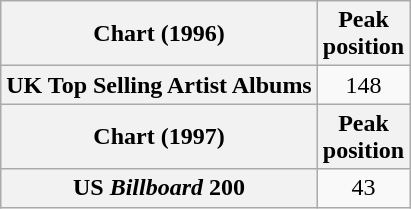<table class="wikitable plainrowheaders">
<tr>
<th>Chart (1996)</th>
<th>Peak<br>position</th>
</tr>
<tr>
<th scope="row">UK Top Selling Artist Albums</th>
<td style="text-align:center;">148</td>
</tr>
<tr>
<th>Chart (1997)</th>
<th>Peak<br>position</th>
</tr>
<tr>
<th scope="row">US <em>Billboard</em> 200</th>
<td style="text-align:center;">43</td>
</tr>
</table>
